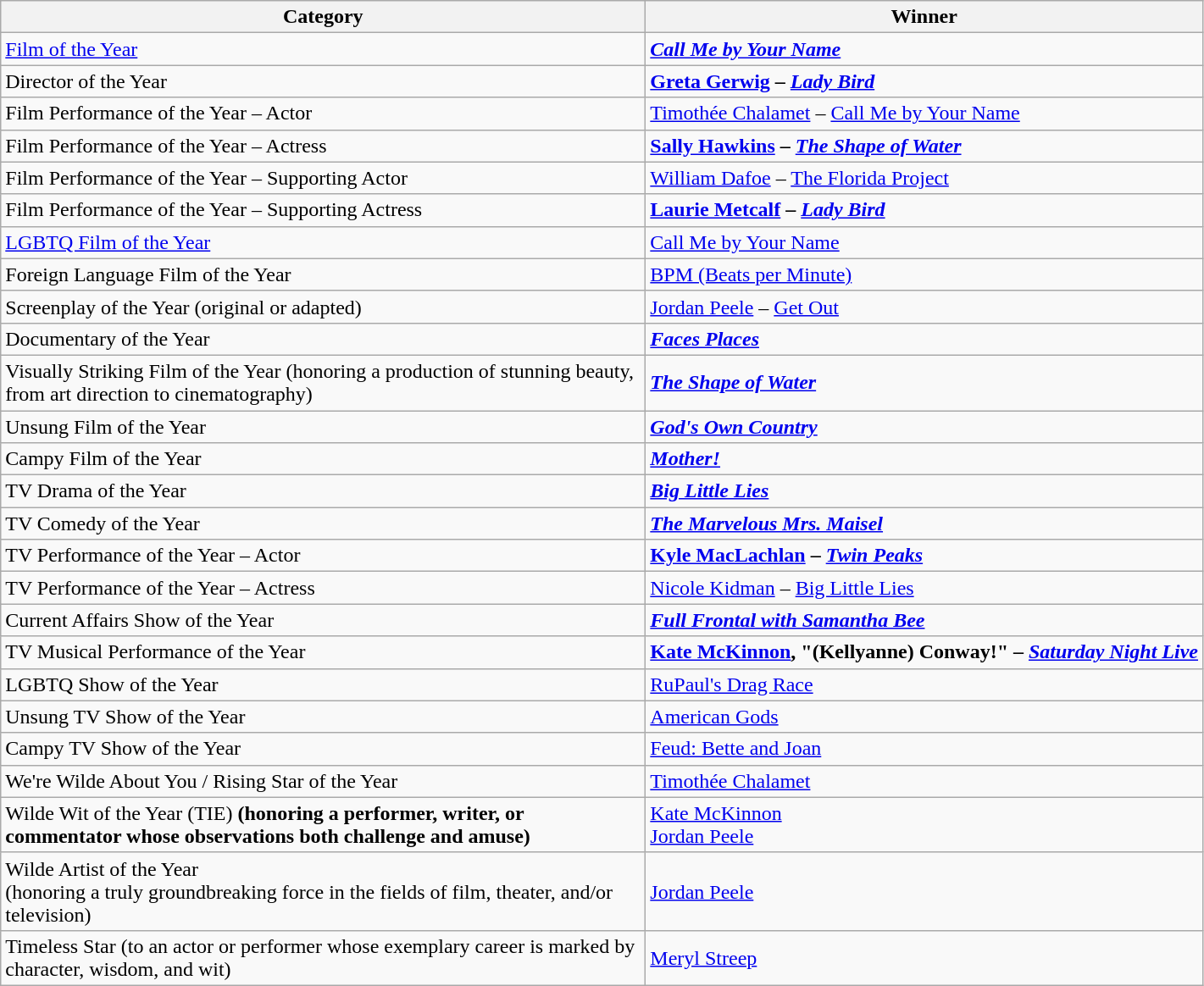<table class="wikitable">
<tr>
<th width="500">Category</th>
<th>Winner</th>
</tr>
<tr>
<td><a href='#'>Film of the Year</a></td>
<td><strong><em><a href='#'>Call Me by Your Name</a></em></strong></td>
</tr>
<tr>
<td>Director of the Year</td>
<td><strong><a href='#'>Greta Gerwig</a> – <em><a href='#'>Lady Bird</a><strong><em></td>
</tr>
<tr>
<td>Film Performance of the Year – Actor</td>
<td></strong><a href='#'>Timothée Chalamet</a> – </em><a href='#'>Call Me by Your Name</a></em></strong></td>
</tr>
<tr>
<td>Film Performance of the Year – Actress</td>
<td><strong><a href='#'>Sally Hawkins</a> – <em><a href='#'>The Shape of Water</a><strong><em></td>
</tr>
<tr>
<td>Film Performance of the Year – Supporting Actor</td>
<td></strong><a href='#'>William Dafoe</a> – </em><a href='#'>The Florida Project</a></em></strong></td>
</tr>
<tr>
<td>Film Performance of the Year – Supporting Actress</td>
<td><strong><a href='#'>Laurie Metcalf</a> – <em><a href='#'>Lady Bird</a><strong><em></td>
</tr>
<tr>
<td><a href='#'>LGBTQ Film of the Year</a></td>
<td></em></strong><a href='#'>Call Me by Your Name</a><strong><em></td>
</tr>
<tr>
<td>Foreign Language Film of the Year</td>
<td></em></strong><a href='#'>BPM (Beats per Minute)</a><strong><em></td>
</tr>
<tr>
<td>Screenplay of the Year (original or adapted)</td>
<td></strong><a href='#'>Jordan Peele</a> – </em><a href='#'>Get Out</a></em></strong></td>
</tr>
<tr>
<td>Documentary of the Year</td>
<td><strong><em><a href='#'>Faces Places</a></em></strong></td>
</tr>
<tr>
<td>Visually Striking Film of the Year (honoring a production of stunning beauty, from art direction to cinematography)</td>
<td><strong><em><a href='#'>The Shape of Water</a></em></strong></td>
</tr>
<tr>
<td>Unsung Film of the Year</td>
<td><strong><em><a href='#'>God's Own Country</a></em></strong></td>
</tr>
<tr>
<td>Campy Film of the Year</td>
<td><strong><em><a href='#'>Mother!</a></em></strong></td>
</tr>
<tr>
<td>TV Drama of the Year</td>
<td><strong><em><a href='#'>Big Little Lies</a></em></strong></td>
</tr>
<tr>
<td>TV Comedy of the Year</td>
<td><strong><em><a href='#'>The Marvelous Mrs. Maisel</a></em></strong></td>
</tr>
<tr>
<td>TV Performance of the Year – Actor</td>
<td><strong><a href='#'>Kyle MacLachlan</a> – <em><a href='#'>Twin Peaks</a><strong><em></td>
</tr>
<tr>
<td>TV Performance of the Year – Actress</td>
<td></strong><a href='#'>Nicole Kidman</a> – </em><a href='#'>Big Little Lies</a></em></strong></td>
</tr>
<tr>
<td>Current Affairs Show of the Year</td>
<td><strong><em><a href='#'>Full Frontal with Samantha Bee</a></em></strong></td>
</tr>
<tr>
<td>TV Musical Performance of the Year</td>
<td><strong><a href='#'>Kate McKinnon</a>, "(Kellyanne) Conway!" – <em><a href='#'>Saturday Night Live</a><strong><em></td>
</tr>
<tr>
<td>LGBTQ Show of the Year</td>
<td></em></strong><a href='#'>RuPaul's Drag Race</a><strong><em></td>
</tr>
<tr>
<td>Unsung TV Show of the Year</td>
<td></em></strong><a href='#'>American Gods</a><strong><em></td>
</tr>
<tr>
<td>Campy TV Show of the Year</td>
<td></em></strong><a href='#'>Feud: Bette and Joan</a><strong><em></td>
</tr>
<tr>
<td>We're Wilde About You / Rising Star of the Year</td>
<td></strong><a href='#'>Timothée Chalamet</a><strong></td>
</tr>
<tr>
<td>Wilde Wit of the Year </strong>(TIE)<strong> (honoring a performer, writer, or commentator whose observations both challenge and amuse)</td>
<td></strong><a href='#'>Kate McKinnon</a><strong> <br> </strong><a href='#'>Jordan Peele</a><strong></td>
</tr>
<tr>
<td>Wilde Artist of the Year <br> (honoring a truly groundbreaking force in the fields of film, theater, and/or television)</td>
<td></strong><a href='#'>Jordan Peele</a><strong></td>
</tr>
<tr>
<td>Timeless Star (to an actor or performer whose exemplary career is marked by character, wisdom, and wit)</td>
<td></strong><a href='#'>Meryl Streep</a><strong></td>
</tr>
</table>
